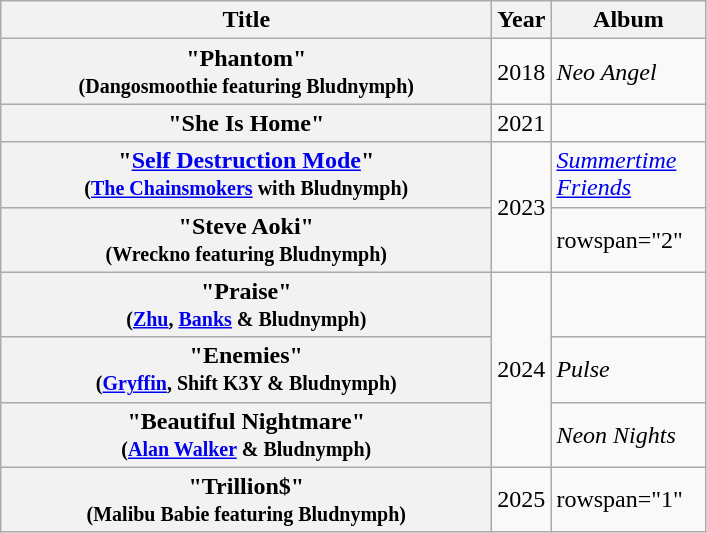<table class="wikitable plainrowheaders" style="text-align:left;">
<tr>
<th scope="col"  style="width:20em;">Title</th>
<th scope="col"  style="width:2em;">Year</th>
<th scope="col"  style="width:6em;">Album</th>
</tr>
<tr>
<th scope="row">"Phantom" <br><small>(Dangosmoothie featuring Bludnymph)</small></th>
<td>2018</td>
<td><em>Neo Angel</em></td>
</tr>
<tr>
<th scope="row">"She Is Home"<br></th>
<td>2021</td>
<td></td>
</tr>
<tr>
<th scope="row">"<a href='#'>Self Destruction Mode</a>" <br><small>(<a href='#'>The Chainsmokers</a> with Bludnymph)</small></th>
<td rowspan="2">2023</td>
<td><em><a href='#'>Summertime Friends</a></em></td>
</tr>
<tr>
<th scope="row">"Steve Aoki" <br><small>(Wreckno featuring Bludnymph)</small></th>
<td>rowspan="2"</td>
</tr>
<tr>
<th scope="row">"Praise" <br><small>(<a href='#'>Zhu</a>, <a href='#'>Banks</a> & Bludnymph)</small></th>
<td rowspan="3">2024</td>
</tr>
<tr>
<th scope="row">"Enemies"<br><small>(<a href='#'>Gryffin</a>, Shift K3Y & Bludnymph)</small></th>
<td><em>Pulse</em></td>
</tr>
<tr>
<th scope="row">"Beautiful Nightmare"<br><small>(<a href='#'>Alan Walker</a> & Bludnymph)</small></th>
<td><em>Neon Nights</em></td>
</tr>
<tr>
<th scope="row">"Trillion$"<br><small>(Malibu Babie featuring Bludnymph)</small></th>
<td>2025</td>
<td>rowspan="1"</td>
</tr>
</table>
